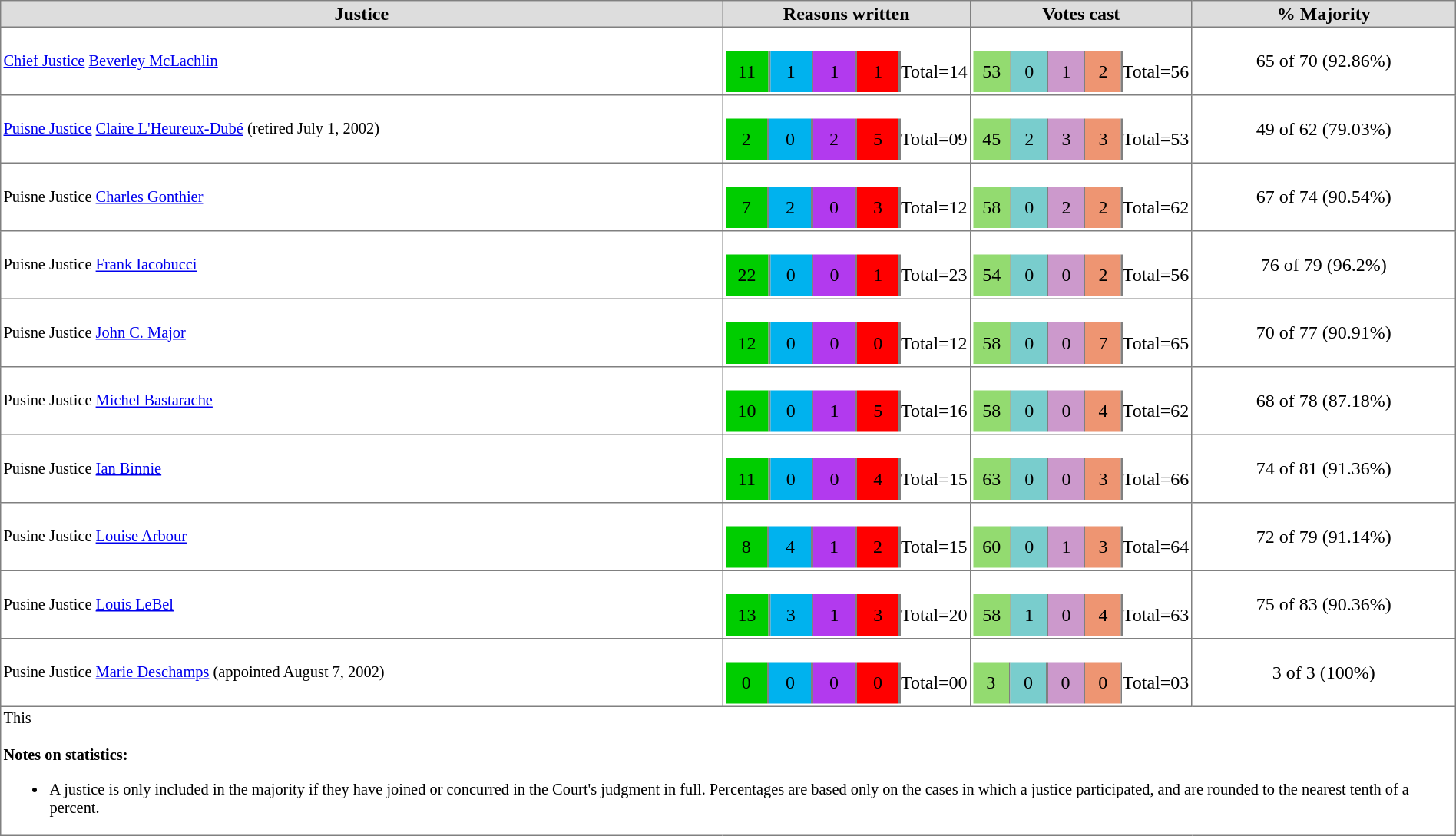<table width=100% cellpadding="2" cellspacing="0" border="1" style="border-collapse:collapse;">
<tr>
<th style="background:#DDDDDD">Justice</th>
<th style="background:#DDDDDD">Reasons written</th>
<th style="background:#DDDDDD">Votes cast</th>
<th style="background:#DDDDDD">% Majority</th>
</tr>
<tr>
<td style="font-size:85%"><a href='#'>Chief Justice</a> <a href='#'>Beverley McLachlin</a></td>
<td><br><table cellpadding="0" cellspacing="0" border="0" align="center" width=100%>
<tr>
<td style="width:19%;text-align:center;background:#00CD00">11</td>
<td style="width:1%;background:gray"><br><br></td>
<td style="width:19%;text-align:center;background:#00B2EE">1</td>
<td style="width:1%;background:gray"><br><br></td>
<td style="width:19%;text-align:center;background:#B23AEE">1</td>
<td style="width:1%;background:gray"><br><br></td>
<td style="width:19%;text-align:center;background:red">1</td>
<td style="width:1%;background:gray"><br><br></td>
<td style="width:20%;text-align:center;">Total=14</td>
</tr>
</table>
</td>
<td><br><table cellpadding="0" cellspacing="0" border="0" align="center" width=100%>
<tr>
<td style="width:19%;text-align:center;background:#93DB70">53</td>
<td style="width:1%;background:gray"><br><br></td>
<td style="width:19%;text-align:center;background:#79CDCD">0</td>
<td style="width:1%;background:gray"><br><br></td>
<td style="width:19%;text-align:center;background:#CC99CC">1</td>
<td style="width:1%;background:gray"><br><br></td>
<td style="width:19%;text-align:center;background:#EE9572">2</td>
<td style="width:1%;background:gray"><br><br></td>
<td style="width:20%;text-align:center">Total=56</td>
</tr>
</table>
</td>
<td align=center>65 of 70 (92.86%)</td>
</tr>
<tr>
<td style="font-size:85%"><a href='#'>Puisne Justice</a> <a href='#'>Claire L'Heureux-Dubé</a> (retired July 1, 2002)</td>
<td><br><table cellpadding="0" cellspacing="0" border="0" align="center" width=100%>
<tr>
<td style="width:19%;text-align:center;background:#00CD00">2</td>
<td style="width:1%;background:gray"><br><br></td>
<td style="width:19%;text-align:center;background:#00B2EE">0</td>
<td style="width:1%;background:gray"><br><br></td>
<td style="width:19%;text-align:center;background:#B23AEE">2</td>
<td style="width:1%;background:gray"><br><br></td>
<td style="width:19%;text-align:center;background:red">5</td>
<td style="width:1%;background:gray"><br><br></td>
<td style="width:20%;text-align:center">Total=09</td>
</tr>
</table>
</td>
<td><br><table cellpadding="0" cellspacing="0" border="0" align="center" width=100%>
<tr>
<td style="width:19%;text-align:center;background:#93DB70">45</td>
<td style="width:1%;background:gray"><br><br></td>
<td style="width:19%;text-align:center;background:#79CDCD">2</td>
<td style="width:1%;background:gray"><br><br></td>
<td style="width:19%;text-align:center;background:#CC99CC">3</td>
<td style="width:1%;background:gray"><br><br></td>
<td style="width:19%;text-align:center;background:#EE9572">3</td>
<td style="width:1%;background:gray"><br><br></td>
<td style="width:20%;text-align:center">Total=53</td>
</tr>
</table>
</td>
<td align=center>49 of 62 (79.03%)</td>
</tr>
<tr>
<td style="font-size:85%">Puisne Justice <a href='#'>Charles Gonthier</a></td>
<td><br><table cellpadding="0" cellspacing="0" border="0" align="center" width=100%>
<tr>
<td style="width:19%;text-align:center;background:#00CD00">7</td>
<td style="width:1%;background:gray"><br><br></td>
<td style="width:19%;text-align:center;background:#00B2EE">2</td>
<td style="width:1%;background:gray"><br><br></td>
<td style="width:19%;text-align:center;background:#B23AEE">0</td>
<td style="width:1%;background:gray"><br><br></td>
<td style="width:19%;text-align:center;background:red">3</td>
<td style="width:1%;background:gray"><br><br></td>
<td style="width:20%;text-align:center">Total=12</td>
</tr>
</table>
</td>
<td><br><table cellpadding="0" cellspacing="0" border="0" align="center" width=100%>
<tr>
<td style="width:19%;text-align:center;background:#93DB70">58</td>
<td style="width:1%;background:gray"><br><br></td>
<td style="width:19%;text-align:center;background:#79CDCD">0</td>
<td style="width:1%;background:gray"><br><br></td>
<td style="width:19%;text-align:center;background:#CC99CC">2</td>
<td style="width:1%;background:gray"><br><br></td>
<td style="width:19%;text-align:center;background:#EE9572">2</td>
<td style="width:1%;background:gray"><br><br></td>
<td style="width:20%;text-align:center">Total=62</td>
</tr>
</table>
</td>
<td align=center>67 of 74 (90.54%)</td>
</tr>
<tr>
<td style="font-size:85%">Puisne Justice <a href='#'>Frank Iacobucci</a></td>
<td><br><table cellpadding="0" cellspacing="0" border="0" align="center" width=100%>
<tr>
<td style="width:19%;text-align:center;background:#00CD00">22</td>
<td style="width:1%;background:gray"><br><br></td>
<td style="width:19%;text-align:center;background:#00B2EE">0</td>
<td style="width:1%;background:gray"><br><br></td>
<td style="width:19%;text-align:center;background:#B23AEE">0</td>
<td style="width:1%;background:gray"><br><br></td>
<td style="width:19%;text-align:center;background:red">1</td>
<td style="width:1%;background:gray"><br><br></td>
<td style="width:20%;text-align:center">Total=23</td>
</tr>
</table>
</td>
<td><br><table cellpadding="0" cellspacing="0" border="0" align="center" width=100%>
<tr>
<td style="width:19%;text-align:center;background:#93DB70">54</td>
<td style="width:1%;background:gray"><br><br></td>
<td style="width:19%;text-align:center;background:#79CDCD">0</td>
<td style="width:1%;background:gray"><br><br></td>
<td style="width:19%;text-align:center;background:#CC99CC">0</td>
<td style="width:1%;background:gray"><br><br></td>
<td style="width:19%;text-align:center;background:#EE9572">2</td>
<td style="width:1%;background:gray"><br><br></td>
<td style="width:20%;text-align:center">Total=56</td>
</tr>
</table>
</td>
<td align=center>76 of 79 (96.2%)</td>
</tr>
<tr>
<td style="font-size:85%">Puisne Justice <a href='#'>John C. Major</a></td>
<td><br><table cellpadding="0" cellspacing="0" border="0" align="center" width=100%>
<tr>
<td style="width:19%;text-align:center;background:#00CD00">12</td>
<td style="width:1%;background:gray"><br><br></td>
<td style="width:19%;text-align:center;background:#00B2EE">0</td>
<td style="width:1%;background:gray"><br><br></td>
<td style="width:19%;text-align:center;background:#B23AEE">0</td>
<td style="width:1%;background:gray"><br><br></td>
<td style="width:19%;text-align:center;background:red">0</td>
<td style="width:1%;background:gray"><br><br></td>
<td style="width:20%;text-align:center">Total=12</td>
</tr>
</table>
</td>
<td><br><table cellpadding="0" cellspacing="0" border="0" align="center" width=100%>
<tr>
<td style="width:19%;text-align:center;background:#93DB70">58</td>
<td style="width:1%;background:gray"><br><br></td>
<td style="width:19%;text-align:center;background:#79CDCD">0</td>
<td style="width:1%;background:gray"><br><br></td>
<td style="width:19%;text-align:center;background:#CC99CC">0</td>
<td style="width:1%;background:gray"><br><br></td>
<td style="width:19%;text-align:center;background:#EE9572">7</td>
<td style="width:1%;background:gray"><br><br></td>
<td style="width:20%;text-align:center">Total=65</td>
</tr>
</table>
</td>
<td align=center>70 of 77 (90.91%)</td>
</tr>
<tr>
<td style="font-size:85%">Pusine Justice <a href='#'>Michel Bastarache</a></td>
<td><br><table cellpadding="0" cellspacing="0" border="0" align="center" width=100%>
<tr>
<td style="width:19%;text-align:center;background:#00CD00">10</td>
<td style="width:1%;background:gray"><br><br></td>
<td style="width:19%;text-align:center;background:#00B2EE">0</td>
<td style="width:1%;background:gray"><br><br></td>
<td style="width:19%;text-align:center;background:#B23AEE">1</td>
<td style="width:1%;background:gray"><br><br></td>
<td style="width:19%;text-align:center;background:red">5</td>
<td style="width:1%;background:gray"><br><br></td>
<td style="width:20%;text-align:center">Total=16</td>
</tr>
</table>
</td>
<td><br><table cellpadding="0" cellspacing="0" border="0" align="center" width=100%>
<tr>
<td style="width:19%;text-align:center;background:#93DB70">58</td>
<td style="width:1%;background:gray"><br><br></td>
<td style="width:19%;text-align:center;background:#79CDCD">0</td>
<td style="width:1%;background:gray"><br><br></td>
<td style="width:19%;text-align:center;background:#CC99CC">0</td>
<td style="width:1%;background:gray"><br><br></td>
<td style="width:19%;text-align:center;background:#EE9572">4</td>
<td style="width:1%;background:gray"><br><br></td>
<td style="width:20%;text-align:center">Total=62</td>
</tr>
</table>
</td>
<td align=center>68 of 78 (87.18%)</td>
</tr>
<tr>
<td style="font-size:85%">Puisne Justice <a href='#'>Ian Binnie</a></td>
<td><br><table cellpadding="0" cellspacing="0" border="0" align="center" width=100%>
<tr>
<td style="width:19%;text-align:center;background:#00CD00">11</td>
<td style="width:1%;background:gray"><br><br></td>
<td style="width:19%;text-align:center;background:#00B2EE">0</td>
<td style="width:1%;background:gray"><br><br></td>
<td style="width:19%;text-align:center;background:#B23AEE">0</td>
<td style="width:1%;background:gray"><br><br></td>
<td style="width:19%;text-align:center;background:red">4</td>
<td style="width:1%;background:gray"><br><br></td>
<td style="width:20%;text-align:center">Total=15</td>
</tr>
</table>
</td>
<td><br><table cellpadding="0" cellspacing="0" border="0" align="center" width=100%>
<tr>
<td style="width:19%;text-align:center;background:#93DB70">63</td>
<td style="width:1%;background:gray"><br><br></td>
<td style="width:19%;text-align:center;background:#79CDCD">0</td>
<td style="width:1%;background:gray"><br><br></td>
<td style="width:19%;text-align:center;background:#CC99CC">0</td>
<td style="width:1%;background:gray"><br><br></td>
<td style="width:19%;text-align:center;background:#EE9572">3</td>
<td style="width:1%;background:gray"><br><br></td>
<td style="width:20%;text-align:center">Total=66</td>
</tr>
</table>
</td>
<td align=center>74 of 81 (91.36%)</td>
</tr>
<tr>
<td style="font-size:85%">Pusine Justice <a href='#'>Louise Arbour</a></td>
<td><br><table cellpadding="0" cellspacing="0" border="0" align="center" width=100%>
<tr>
<td style="width:19%;text-align:center;background:#00CD00">8</td>
<td style="width:1%;background:gray"><br><br></td>
<td style="width:19%;text-align:center;background:#00B2EE">4</td>
<td style="width:1%;background:gray"><br><br></td>
<td style="width:19%;text-align:center;background:#B23AEE">1</td>
<td style="width:1%;background:gray"><br><br></td>
<td style="width:19%;text-align:center;background:red">2</td>
<td style="width:1%;background:gray"><br><br></td>
<td style="width:20%;text-align:center">Total=15</td>
</tr>
</table>
</td>
<td><br><table cellpadding="0" cellspacing="0" border="0" align="center" width=100%>
<tr>
<td style="width:19%;text-align:center;background:#93DB70">60</td>
<td style="width:1%;background:gray"><br><br></td>
<td style="width:19%;text-align:center;background:#79CDCD">0</td>
<td style="width:1%;background:gray"><br><br></td>
<td style="width:19%;text-align:center;background:#CC99CC">1</td>
<td style="width:1%;background:gray"><br><br></td>
<td style="width:19%;text-align:center;background:#EE9572">3</td>
<td style="width:1%;background:gray"><br><br></td>
<td style="width:20%;text-align:center">Total=64</td>
</tr>
</table>
</td>
<td align=center>72 of 79 (91.14%)</td>
</tr>
<tr>
<td style="font-size:85%">Pusine Justice <a href='#'>Louis LeBel</a></td>
<td><br><table cellpadding="0" cellspacing="0" border="0" align="center" width=100%>
<tr>
<td style="width:19%;text-align:center;background:#00CD00">13</td>
<td style="width:1%;background:gray"><br><br></td>
<td style="width:19%;text-align:center;background:#00B2EE">3</td>
<td style="width:1%;background:gray"><br><br></td>
<td style="width:19%;text-align:center;background:#B23AEE">1</td>
<td style="width:1%;background:gray"><br><br></td>
<td style="width:19%;text-align:center;background:red">3</td>
<td style="width:1%;background:gray"><br><br></td>
<td style="width:20%;text-align:center">Total=20</td>
</tr>
</table>
</td>
<td><br><table cellpadding="0" cellspacing="0" border="0" align="center" width=100%>
<tr>
<td style="width:19%;text-align:center;background:#93DB70">58</td>
<td style="width:1%;background:gray"><br><br></td>
<td style="width:19%;text-align:center;background:#79CDCD">1</td>
<td style="width:1%;background:gray"><br><br></td>
<td style="width:19%;text-align:center;background:#CC99CC">0</td>
<td style="width:1%;background:gray"><br><br></td>
<td style="width:19%;text-align:center;background:#EE9572">4</td>
<td style="width:1%;background:gray"><br><br></td>
<td style="width:20%;text-align:center">Total=63</td>
</tr>
</table>
</td>
<td align=center>75 of 83 (90.36%)</td>
</tr>
<tr>
<td style="font-size:85%">Pusine Justice <a href='#'>Marie Deschamps</a> (appointed August 7, 2002)</td>
<td><br><table cellpadding="0" cellspacing="0" border="0" align="center" width=100%>
<tr>
<td style="width:19%;text-align:center;background:#00CD00">0</td>
<td style="width:1%;background:gray"><br><br></td>
<td style="width:19%;text-align:center;background:#00B2EE">0</td>
<td style="width:1%;background:gray"><br><br></td>
<td style="width:19%;text-align:center;background:#B23AEE">0</td>
<td style="width:1%;background:gray"><br><br></td>
<td style="width:19%;text-align:center;background:red">0</td>
<td style="width:1%;background:gray"><br><br></td>
<td style="width:20%;text-align:center">Total=00</td>
</tr>
</table>
</td>
<td><br><table cellpadding="0" cellspacing="0" border="0" align="center" width=100%>
<tr>
<td style="width:19%;text-align:center;background:#93DB70">3</td>
<td style="width:1%;background:gray"><br><br></td>
<td style="width:19%;text-align:center;background:#79CDCD">0</td>
<td style="width:1%;background:gray"><br><br></td>
<td style="width:19%;text-align:center;background:#CC99CC">0</td>
<td style="width:1%;background:gray"><br><br></td>
<td style="width:19%;text-align:center;background:#EE9572">0</td>
<td style="width:1%;background:gray"><br><br></td>
<td style="width:20%;text-align:center">Total=03</td>
</tr>
</table>
</td>
<td align=center>3 of 3 (100%)</td>
</tr>
<tr>
<td colspan=5  style="font-size:85%">This <br><br><strong>Notes on statistics:</strong><ul><li>A justice is only included in the majority if they have joined or concurred in the Court's judgment in full.  Percentages are based only on the cases in which a justice participated, and are rounded to the nearest tenth of a percent.</li></ul></td>
</tr>
</table>
